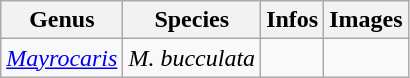<table class="wikitable">
<tr>
<th>Genus</th>
<th>Species</th>
<th>Infos</th>
<th>Images</th>
</tr>
<tr>
<td><em><a href='#'>Mayrocaris</a></em></td>
<td><em>M. bucculata</em></td>
<td></td>
<td></td>
</tr>
</table>
